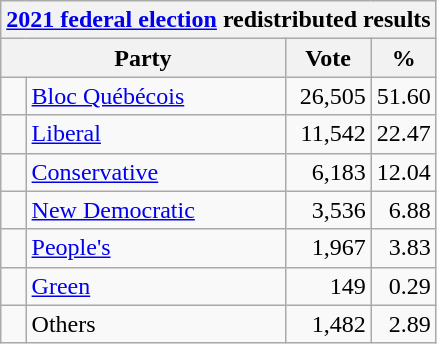<table class="wikitable">
<tr>
<th colspan="4"><a href='#'>2021 federal election</a> redistributed results</th>
</tr>
<tr>
<th bgcolor="#DDDDFF" width="130px" colspan="2">Party</th>
<th bgcolor="#DDDDFF" width="50px">Vote</th>
<th bgcolor="#DDDDFF" width="30px">%</th>
</tr>
<tr>
<td> </td>
<td><a href='#'>Bloc Québécois</a></td>
<td align=right>26,505</td>
<td align=right>51.60</td>
</tr>
<tr>
<td> </td>
<td><a href='#'>Liberal</a></td>
<td align=right>11,542</td>
<td align=right>22.47</td>
</tr>
<tr>
<td> </td>
<td><a href='#'>Conservative</a></td>
<td align=right>6,183</td>
<td align=right>12.04</td>
</tr>
<tr>
<td> </td>
<td><a href='#'>New Democratic</a></td>
<td align=right>3,536</td>
<td align=right>6.88</td>
</tr>
<tr>
<td> </td>
<td><a href='#'>People's</a></td>
<td align=right>1,967</td>
<td align=right>3.83</td>
</tr>
<tr>
<td> </td>
<td><a href='#'>Green</a></td>
<td align=right>149</td>
<td align=right>0.29</td>
</tr>
<tr>
<td> </td>
<td>Others</td>
<td align=right>1,482</td>
<td align=right>2.89</td>
</tr>
</table>
